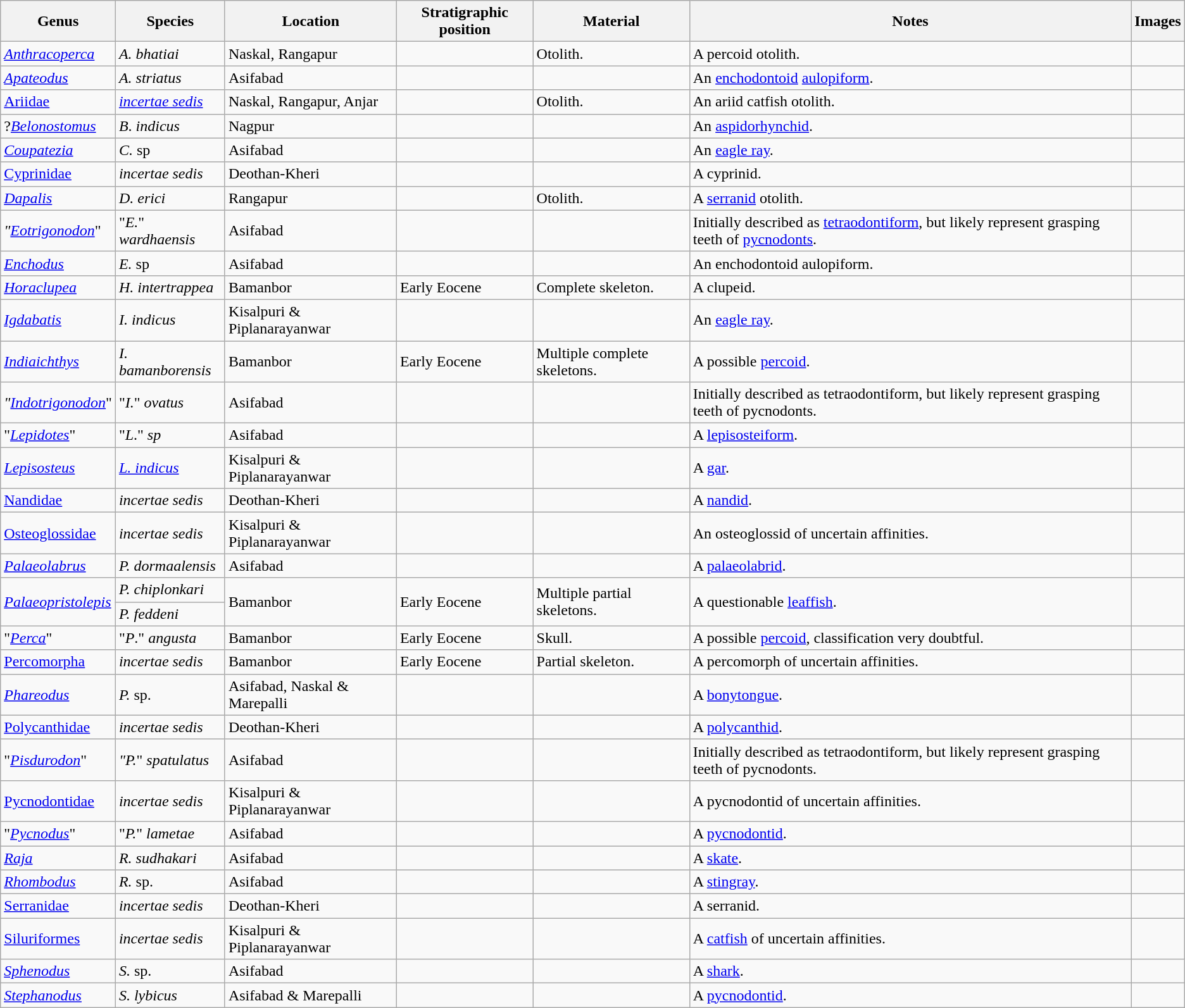<table class="wikitable" align="center">
<tr>
<th>Genus</th>
<th>Species</th>
<th>Location</th>
<th>Stratigraphic position</th>
<th>Material</th>
<th>Notes</th>
<th>Images</th>
</tr>
<tr>
<td><em><a href='#'>Anthracoperca</a></em></td>
<td><em>A. bhatiai</em></td>
<td>Naskal, Rangapur</td>
<td></td>
<td>Otolith.</td>
<td>A percoid otolith.</td>
<td></td>
</tr>
<tr>
<td><em><a href='#'>Apateodus</a></em></td>
<td><em>A. striatus</em></td>
<td>Asifabad</td>
<td></td>
<td></td>
<td>An <a href='#'>enchodontoid</a> <a href='#'>aulopiform</a>.</td>
<td></td>
</tr>
<tr>
<td><a href='#'>Ariidae</a></td>
<td><em><a href='#'>incertae sedis</a></em></td>
<td>Naskal, Rangapur, Anjar</td>
<td></td>
<td>Otolith.</td>
<td>An ariid catfish otolith.</td>
<td></td>
</tr>
<tr>
<td>?<em><a href='#'>Belonostomus</a></em></td>
<td><em>B</em>. <em>indicus</em></td>
<td>Nagpur</td>
<td></td>
<td></td>
<td>An <a href='#'>aspidorhynchid</a>.</td>
<td></td>
</tr>
<tr>
<td><em><a href='#'>Coupatezia</a></em></td>
<td><em>C.</em> sp</td>
<td>Asifabad</td>
<td></td>
<td></td>
<td>An <a href='#'>eagle ray</a>.</td>
<td></td>
</tr>
<tr>
<td><a href='#'>Cyprinidae</a></td>
<td><em>incertae sedis</em></td>
<td>Deothan-Kheri</td>
<td></td>
<td></td>
<td>A cyprinid.</td>
<td></td>
</tr>
<tr>
<td><em><a href='#'>Dapalis</a></em></td>
<td><em>D. erici</em></td>
<td>Rangapur</td>
<td></td>
<td>Otolith.</td>
<td>A <a href='#'>serranid</a> otolith.</td>
<td></td>
</tr>
<tr>
<td><em>"<a href='#'>Eotrigonodon</a></em>"</td>
<td>"<em>E.</em>" <em>wardhaensis</em></td>
<td>Asifabad</td>
<td></td>
<td></td>
<td>Initially described as <a href='#'>tetraodontiform</a>, but likely represent grasping teeth of <a href='#'>pycnodonts</a>.</td>
<td></td>
</tr>
<tr>
<td><em><a href='#'>Enchodus</a></em></td>
<td><em>E.</em> sp</td>
<td>Asifabad</td>
<td></td>
<td></td>
<td>An enchodontoid aulopiform.</td>
<td></td>
</tr>
<tr>
<td><em><a href='#'>Horaclupea</a></em></td>
<td><em>H. intertrappea</em></td>
<td>Bamanbor</td>
<td>Early Eocene</td>
<td>Complete skeleton.</td>
<td>A clupeid.</td>
<td></td>
</tr>
<tr>
<td><em><a href='#'>Igdabatis</a></em></td>
<td><em>I. indicus</em></td>
<td>Kisalpuri & Piplanarayanwar</td>
<td></td>
<td></td>
<td>An <a href='#'>eagle ray</a>.</td>
<td></td>
</tr>
<tr>
<td><em><a href='#'>Indiaichthys</a></em></td>
<td><em>I. bamanborensis</em></td>
<td>Bamanbor</td>
<td>Early Eocene</td>
<td>Multiple complete skeletons.</td>
<td>A possible <a href='#'>percoid</a>.</td>
<td></td>
</tr>
<tr>
<td><em>"<a href='#'>Indotrigonodon</a></em>"</td>
<td>"<em>I.</em>" <em>ovatus</em></td>
<td>Asifabad</td>
<td></td>
<td></td>
<td>Initially described as tetraodontiform, but likely represent grasping teeth of pycnodonts.</td>
<td></td>
</tr>
<tr>
<td>"<em><a href='#'>Lepidotes</a></em>"</td>
<td>"<em>L</em>." <em>sp</em></td>
<td>Asifabad</td>
<td></td>
<td></td>
<td>A <a href='#'>lepisosteiform</a>.</td>
<td></td>
</tr>
<tr>
<td><em><a href='#'>Lepisosteus</a></em></td>
<td><em><a href='#'>L. indicus</a></em></td>
<td>Kisalpuri & Piplanarayanwar</td>
<td></td>
<td></td>
<td>A <a href='#'>gar</a>.</td>
<td></td>
</tr>
<tr>
<td><a href='#'>Nandidae</a></td>
<td><em>incertae sedis</em></td>
<td>Deothan-Kheri</td>
<td></td>
<td></td>
<td>A <a href='#'>nandid</a>.</td>
<td></td>
</tr>
<tr>
<td><a href='#'>Osteoglossidae</a></td>
<td><em>incertae sedis</em></td>
<td>Kisalpuri & Piplanarayanwar</td>
<td></td>
<td></td>
<td>An osteoglossid of uncertain affinities.</td>
<td></td>
</tr>
<tr>
<td><em><a href='#'>Palaeolabrus</a></em></td>
<td><em>P. dormaalensis</em></td>
<td>Asifabad</td>
<td></td>
<td></td>
<td>A <a href='#'>palaeolabrid</a>.</td>
<td></td>
</tr>
<tr>
<td rowspan="2"><em><a href='#'>Palaeopristolepis</a></em></td>
<td><em>P. chiplonkari</em></td>
<td rowspan="2">Bamanbor</td>
<td rowspan="2">Early Eocene</td>
<td rowspan="2">Multiple partial skeletons.</td>
<td rowspan="2">A questionable <a href='#'>leaffish</a>.</td>
<td rowspan="2"></td>
</tr>
<tr>
<td><em>P. feddeni</em></td>
</tr>
<tr>
<td>"<em><a href='#'>Perca</a></em>"</td>
<td>"<em>P</em>." <em>angusta</em></td>
<td>Bamanbor</td>
<td>Early Eocene</td>
<td>Skull.</td>
<td>A possible <a href='#'>percoid</a>, classification very doubtful.</td>
<td></td>
</tr>
<tr>
<td><a href='#'>Percomorpha</a></td>
<td><em>incertae sedis</em></td>
<td>Bamanbor</td>
<td>Early Eocene</td>
<td>Partial skeleton.</td>
<td>A percomorph of uncertain affinities.</td>
<td></td>
</tr>
<tr>
<td><em><a href='#'>Phareodus</a></em></td>
<td><em>P.</em> sp.</td>
<td>Asifabad, Naskal & Marepalli</td>
<td></td>
<td></td>
<td>A <a href='#'>bonytongue</a>.</td>
<td></td>
</tr>
<tr>
<td><a href='#'>Polycanthidae</a></td>
<td><em>incertae sedis</em></td>
<td>Deothan-Kheri</td>
<td></td>
<td></td>
<td>A <a href='#'>polycanthid</a>.</td>
<td></td>
</tr>
<tr>
<td>"<em><a href='#'>Pisdurodon</a></em>"</td>
<td><em>"P.</em>" <em>spatulatus</em></td>
<td>Asifabad</td>
<td></td>
<td></td>
<td>Initially described as tetraodontiform, but likely represent grasping teeth of pycnodonts.</td>
<td></td>
</tr>
<tr>
<td><a href='#'>Pycnodontidae</a></td>
<td><em>incertae sedis</em></td>
<td>Kisalpuri & Piplanarayanwar</td>
<td></td>
<td></td>
<td>A pycnodontid of uncertain affinities.</td>
<td></td>
</tr>
<tr>
<td>"<em><a href='#'>Pycnodus</a></em>"</td>
<td>"<em>P.</em>" <em>lametae</em></td>
<td>Asifabad</td>
<td></td>
<td></td>
<td>A <a href='#'>pycnodontid</a>.</td>
<td></td>
</tr>
<tr>
<td><em><a href='#'>Raja</a></em></td>
<td><em>R. sudhakari</em></td>
<td>Asifabad</td>
<td></td>
<td></td>
<td>A <a href='#'>skate</a>.</td>
<td></td>
</tr>
<tr>
<td><em><a href='#'>Rhombodus</a></em></td>
<td><em>R.</em> sp.</td>
<td>Asifabad</td>
<td></td>
<td></td>
<td>A <a href='#'>stingray</a>.</td>
<td></td>
</tr>
<tr>
<td><a href='#'>Serranidae</a></td>
<td><em>incertae sedis</em></td>
<td>Deothan-Kheri</td>
<td></td>
<td></td>
<td>A serranid.</td>
<td></td>
</tr>
<tr>
<td><a href='#'>Siluriformes</a></td>
<td><em>incertae sedis</em></td>
<td>Kisalpuri & Piplanarayanwar</td>
<td></td>
<td></td>
<td>A <a href='#'>catfish</a> of uncertain affinities.</td>
<td></td>
</tr>
<tr>
<td><em><a href='#'>Sphenodus</a></em></td>
<td><em>S.</em> sp.</td>
<td>Asifabad</td>
<td></td>
<td></td>
<td>A <a href='#'>shark</a>.</td>
<td></td>
</tr>
<tr>
<td><em><a href='#'>Stephanodus</a></em></td>
<td><em>S. lybicus</em></td>
<td>Asifabad & Marepalli</td>
<td></td>
<td></td>
<td>A <a href='#'>pycnodontid</a>.</td>
<td></td>
</tr>
</table>
